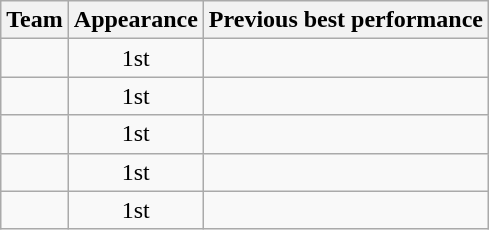<table class="wikitable sortable">
<tr>
<th>Team</th>
<th data-sort-type="number">Appearance</th>
<th>Previous best performance</th>
</tr>
<tr>
<td></td>
<td style="text-align:center">1st</td>
<td></td>
</tr>
<tr>
<td></td>
<td style="text-align:center">1st</td>
<td></td>
</tr>
<tr>
<td></td>
<td style="text-align:center">1st</td>
<td></td>
</tr>
<tr>
<td></td>
<td style="text-align:center">1st</td>
<td></td>
</tr>
<tr>
<td></td>
<td style="text-align:center">1st</td>
<td></td>
</tr>
</table>
